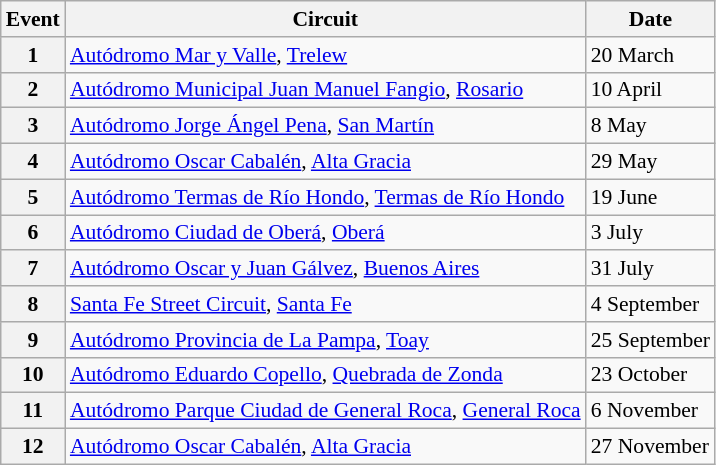<table class="wikitable" border="1" style="font-size: 90%">
<tr>
<th>Event</th>
<th>Circuit</th>
<th>Date</th>
</tr>
<tr>
<th>1</th>
<td> <a href='#'>Autódromo Mar y Valle</a>, <a href='#'>Trelew</a></td>
<td>20 March</td>
</tr>
<tr>
<th>2</th>
<td> <a href='#'>Autódromo Municipal Juan Manuel Fangio</a>, <a href='#'>Rosario</a></td>
<td>10 April</td>
</tr>
<tr>
<th>3</th>
<td> <a href='#'>Autódromo Jorge Ángel Pena</a>, <a href='#'>San Martín</a></td>
<td>8 May</td>
</tr>
<tr>
<th>4</th>
<td> <a href='#'>Autódromo Oscar Cabalén</a>, <a href='#'>Alta Gracia</a></td>
<td>29 May</td>
</tr>
<tr>
<th>5</th>
<td> <a href='#'>Autódromo Termas de Río Hondo</a>, <a href='#'>Termas de Río Hondo</a></td>
<td>19 June</td>
</tr>
<tr>
<th>6</th>
<td> <a href='#'>Autódromo Ciudad de Oberá</a>, <a href='#'>Oberá</a></td>
<td>3 July</td>
</tr>
<tr>
<th>7</th>
<td> <a href='#'>Autódromo Oscar y Juan Gálvez</a>, <a href='#'>Buenos Aires</a></td>
<td>31 July</td>
</tr>
<tr>
<th>8</th>
<td> <a href='#'>Santa Fe Street Circuit</a>, <a href='#'>Santa Fe</a></td>
<td>4 September</td>
</tr>
<tr>
<th>9</th>
<td> <a href='#'>Autódromo Provincia de La Pampa</a>, <a href='#'>Toay</a></td>
<td>25 September</td>
</tr>
<tr>
<th>10</th>
<td> <a href='#'>Autódromo Eduardo Copello</a>, <a href='#'>Quebrada de Zonda</a></td>
<td>23 October</td>
</tr>
<tr>
<th>11</th>
<td> <a href='#'>Autódromo Parque Ciudad de General Roca</a>, <a href='#'>General Roca</a></td>
<td>6 November</td>
</tr>
<tr>
<th>12</th>
<td> <a href='#'>Autódromo Oscar Cabalén</a>, <a href='#'>Alta Gracia</a></td>
<td>27 November</td>
</tr>
</table>
